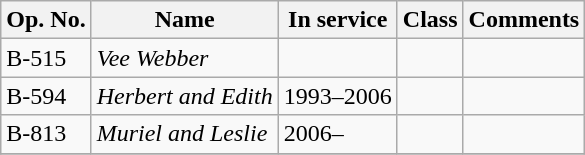<table class="wikitable">
<tr>
<th>Op. No.</th>
<th>Name</th>
<th>In service</th>
<th>Class</th>
<th>Comments</th>
</tr>
<tr>
<td>B-515</td>
<td><em>Vee Webber</em></td>
<td></td>
<td></td>
<td></td>
</tr>
<tr>
<td>B-594</td>
<td><em>Herbert and Edith</em></td>
<td>1993–2006</td>
<td></td>
<td></td>
</tr>
<tr>
<td>B-813</td>
<td><em>Muriel and Leslie</em></td>
<td>2006–</td>
<td></td>
<td></td>
</tr>
<tr>
</tr>
</table>
